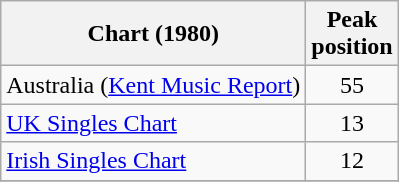<table class="wikitable sortable">
<tr>
<th>Chart (1980)</th>
<th>Peak<br>position</th>
</tr>
<tr>
<td>Australia (<a href='#'>Kent Music Report</a>)</td>
<td style="text-align:center;">55</td>
</tr>
<tr>
<td><a href='#'>UK Singles Chart</a></td>
<td align="center">13</td>
</tr>
<tr>
<td><a href='#'>Irish Singles Chart</a></td>
<td align="center">12</td>
</tr>
<tr>
</tr>
</table>
